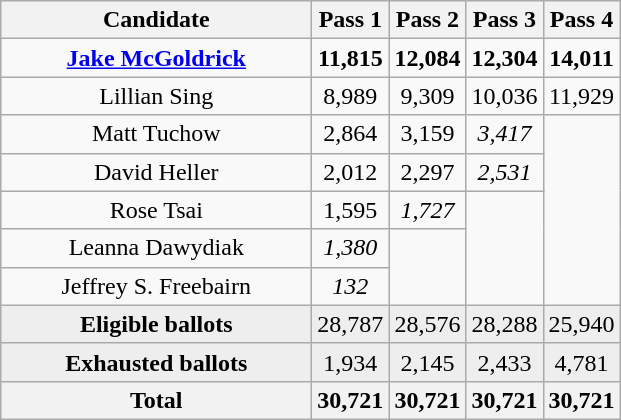<table class="wikitable" style="text-align: center;">
<tr>
<th width="200">Candidate</th>
<th>Pass 1</th>
<th>Pass 2</th>
<th>Pass 3</th>
<th>Pass 4</th>
</tr>
<tr>
<td><strong><a href='#'>Jake McGoldrick</a></strong></td>
<td><strong>11,815</strong></td>
<td><strong>12,084</strong></td>
<td><strong>12,304</strong></td>
<td><strong>14,011</strong></td>
</tr>
<tr>
<td>Lillian Sing</td>
<td>8,989</td>
<td>9,309</td>
<td>10,036</td>
<td>11,929</td>
</tr>
<tr>
<td>Matt Tuchow</td>
<td>2,864</td>
<td>3,159</td>
<td><em>3,417</em></td>
<td rowspan="5"></td>
</tr>
<tr>
<td>David Heller</td>
<td>2,012</td>
<td>2,297</td>
<td><em>2,531</em></td>
</tr>
<tr>
<td>Rose Tsai</td>
<td>1,595</td>
<td><em>1,727</em></td>
<td rowspan="3"></td>
</tr>
<tr>
<td>Leanna Dawydiak</td>
<td><em>1,380</em></td>
</tr>
<tr>
<td>Jeffrey S. Freebairn</td>
<td><em>132</em></td>
</tr>
<tr bgcolor="#EEEEEE">
<td><strong>Eligible ballots</strong></td>
<td>28,787</td>
<td>28,576</td>
<td>28,288</td>
<td>25,940</td>
</tr>
<tr bgcolor="#EEEEEE">
<td><strong>Exhausted ballots</strong></td>
<td>1,934</td>
<td>2,145</td>
<td>2,433</td>
<td>4,781</td>
</tr>
<tr>
<th scope="row">Total</th>
<th>30,721</th>
<th>30,721</th>
<th>30,721</th>
<th>30,721</th>
</tr>
</table>
